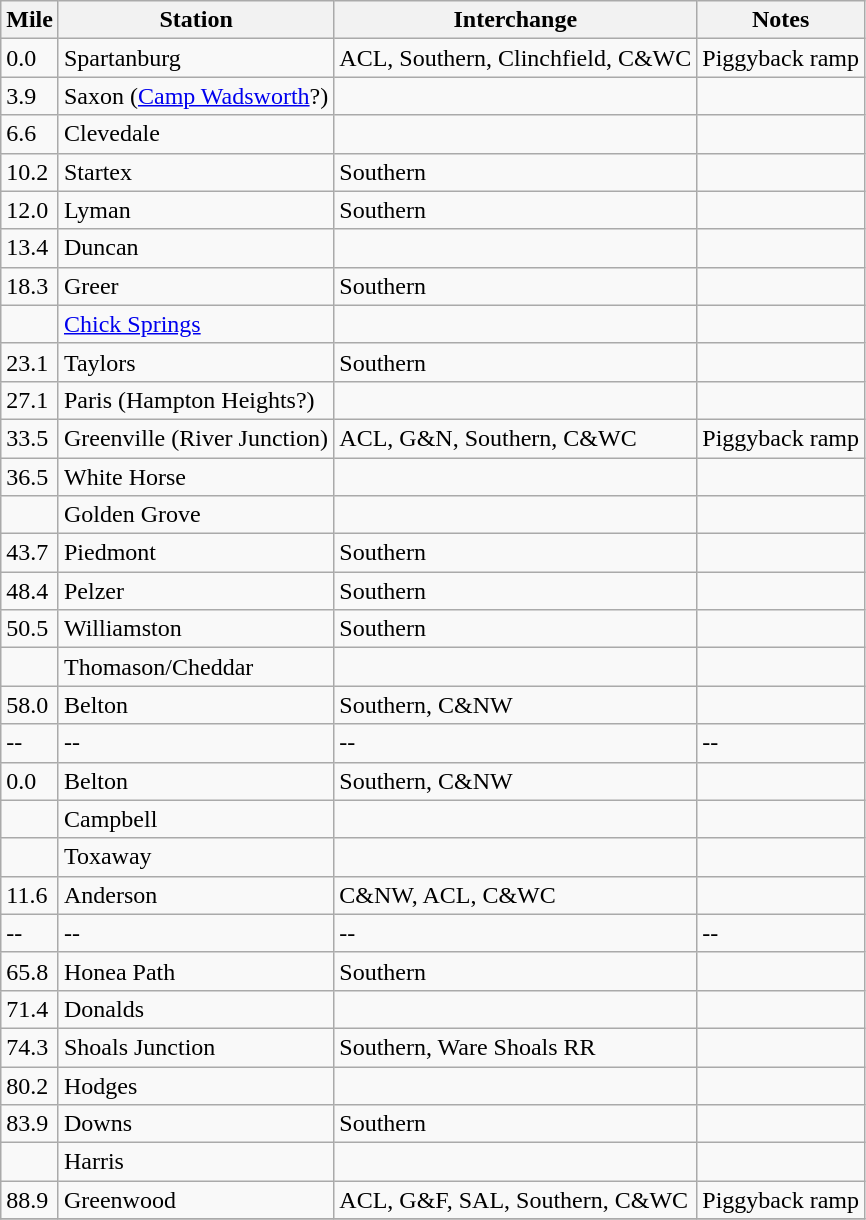<table class="wikitable">
<tr>
<th>Mile</th>
<th>Station</th>
<th>Interchange</th>
<th>Notes</th>
</tr>
<tr>
<td>0.0</td>
<td>Spartanburg</td>
<td>ACL, Southern, Clinchfield, C&WC</td>
<td>Piggyback ramp</td>
</tr>
<tr>
<td>3.9</td>
<td>Saxon (<a href='#'>Camp Wadsworth</a>?)</td>
<td></td>
<td></td>
</tr>
<tr>
<td>6.6</td>
<td>Clevedale</td>
<td></td>
<td></td>
</tr>
<tr>
<td>10.2</td>
<td>Startex</td>
<td>Southern</td>
<td></td>
</tr>
<tr>
<td>12.0</td>
<td>Lyman</td>
<td>Southern</td>
<td></td>
</tr>
<tr>
<td>13.4</td>
<td>Duncan</td>
<td></td>
<td></td>
</tr>
<tr>
<td>18.3</td>
<td>Greer</td>
<td>Southern</td>
<td></td>
</tr>
<tr>
<td></td>
<td><a href='#'>Chick Springs</a></td>
<td></td>
<td></td>
</tr>
<tr>
<td>23.1</td>
<td>Taylors</td>
<td>Southern</td>
<td></td>
</tr>
<tr>
<td>27.1</td>
<td>Paris (Hampton Heights?)</td>
<td></td>
<td></td>
</tr>
<tr>
<td>33.5</td>
<td>Greenville (River Junction)</td>
<td>ACL, G&N, Southern, C&WC</td>
<td>Piggyback ramp</td>
</tr>
<tr>
<td>36.5</td>
<td>White Horse</td>
<td></td>
<td></td>
</tr>
<tr>
<td></td>
<td>Golden Grove</td>
<td></td>
<td></td>
</tr>
<tr>
<td>43.7</td>
<td>Piedmont</td>
<td>Southern</td>
<td></td>
</tr>
<tr>
<td>48.4</td>
<td>Pelzer</td>
<td>Southern</td>
<td></td>
</tr>
<tr>
<td>50.5</td>
<td>Williamston</td>
<td>Southern</td>
<td></td>
</tr>
<tr>
<td></td>
<td>Thomason/Cheddar</td>
<td></td>
<td></td>
</tr>
<tr>
<td>58.0</td>
<td>Belton</td>
<td>Southern, C&NW</td>
<td></td>
</tr>
<tr>
<td>--</td>
<td>--</td>
<td>--</td>
<td>--</td>
</tr>
<tr>
<td>0.0</td>
<td>Belton</td>
<td>Southern, C&NW</td>
<td></td>
</tr>
<tr>
<td></td>
<td>Campbell</td>
<td></td>
<td></td>
</tr>
<tr>
<td></td>
<td>Toxaway</td>
<td></td>
<td></td>
</tr>
<tr>
<td>11.6</td>
<td>Anderson</td>
<td>C&NW, ACL, C&WC</td>
<td></td>
</tr>
<tr>
<td>--</td>
<td>--</td>
<td>--</td>
<td>--</td>
</tr>
<tr>
<td>65.8</td>
<td>Honea Path</td>
<td>Southern</td>
<td></td>
</tr>
<tr>
<td>71.4</td>
<td>Donalds</td>
<td></td>
<td></td>
</tr>
<tr>
<td>74.3</td>
<td>Shoals Junction</td>
<td>Southern, Ware Shoals RR</td>
<td></td>
</tr>
<tr>
<td>80.2</td>
<td>Hodges</td>
<td></td>
<td></td>
</tr>
<tr>
<td>83.9</td>
<td>Downs</td>
<td>Southern</td>
<td></td>
</tr>
<tr>
<td></td>
<td>Harris</td>
<td></td>
<td></td>
</tr>
<tr>
<td>88.9</td>
<td>Greenwood</td>
<td>ACL, G&F, SAL, Southern, C&WC</td>
<td>Piggyback ramp</td>
</tr>
<tr>
</tr>
</table>
